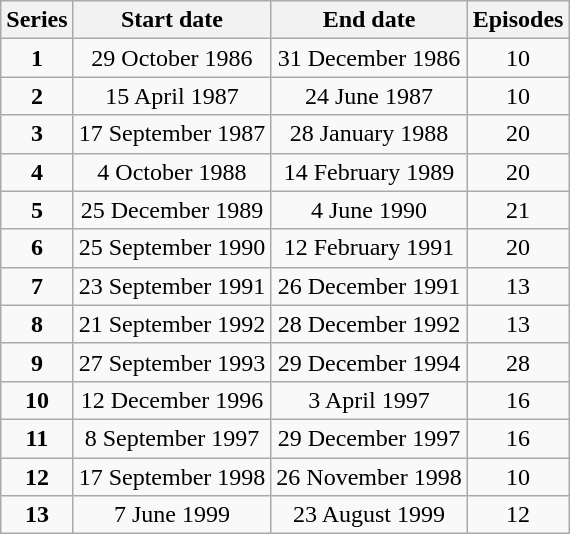<table class="wikitable" style="text-align:center;">
<tr>
<th>Series</th>
<th>Start date</th>
<th>End date</th>
<th>Episodes</th>
</tr>
<tr>
<td><strong>1</strong></td>
<td>29 October 1986</td>
<td>31 December 1986</td>
<td>10</td>
</tr>
<tr>
<td><strong>2</strong></td>
<td>15 April 1987</td>
<td>24 June 1987</td>
<td>10</td>
</tr>
<tr>
<td><strong>3</strong></td>
<td>17 September 1987</td>
<td>28 January 1988</td>
<td>20</td>
</tr>
<tr>
<td><strong>4</strong></td>
<td>4 October 1988</td>
<td>14 February 1989</td>
<td>20</td>
</tr>
<tr>
<td><strong>5</strong></td>
<td>25 December 1989</td>
<td>4 June 1990</td>
<td>21</td>
</tr>
<tr>
<td><strong>6</strong></td>
<td>25 September 1990</td>
<td>12 February 1991</td>
<td>20</td>
</tr>
<tr>
<td><strong>7</strong></td>
<td>23 September 1991</td>
<td>26 December 1991</td>
<td>13</td>
</tr>
<tr>
<td><strong>8</strong></td>
<td>21 September 1992</td>
<td>28 December 1992</td>
<td>13</td>
</tr>
<tr>
<td><strong>9</strong></td>
<td>27 September 1993</td>
<td>29 December 1994</td>
<td>28</td>
</tr>
<tr>
<td><strong>10</strong></td>
<td>12 December 1996</td>
<td>3 April 1997</td>
<td>16</td>
</tr>
<tr>
<td><strong>11</strong></td>
<td>8 September 1997</td>
<td>29 December 1997</td>
<td>16</td>
</tr>
<tr>
<td><strong>12</strong></td>
<td>17 September 1998</td>
<td>26 November 1998</td>
<td>10</td>
</tr>
<tr>
<td><strong>13</strong></td>
<td>7 June 1999</td>
<td>23 August 1999</td>
<td>12</td>
</tr>
</table>
